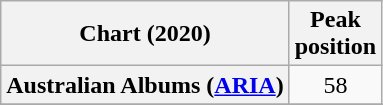<table class="wikitable sortable plainrowheaders" style="text-align:center">
<tr>
<th scope="col">Chart (2020)</th>
<th scope="col">Peak<br>position</th>
</tr>
<tr>
<th scope="row">Australian Albums (<a href='#'>ARIA</a>)</th>
<td>58</td>
</tr>
<tr>
</tr>
<tr>
</tr>
<tr>
</tr>
<tr>
</tr>
<tr>
</tr>
<tr>
</tr>
<tr>
</tr>
</table>
